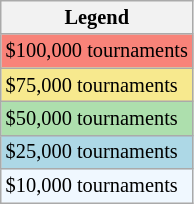<table class=wikitable style=font-size:85%>
<tr>
<th>Legend</th>
</tr>
<tr style="background:#f88379;">
<td>$100,000 tournaments</td>
</tr>
<tr style="background:#f7e98e;">
<td>$75,000 tournaments</td>
</tr>
<tr style="background:#addfad;">
<td>$50,000 tournaments</td>
</tr>
<tr style="background:lightblue;">
<td>$25,000 tournaments</td>
</tr>
<tr style="background:#f0f8ff;">
<td>$10,000 tournaments</td>
</tr>
</table>
